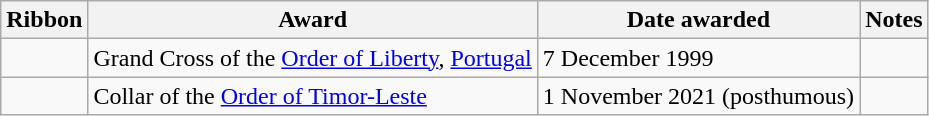<table class="wikitable">
<tr>
<th>Ribbon</th>
<th>Award</th>
<th>Date awarded</th>
<th>Notes</th>
</tr>
<tr>
<td></td>
<td>Grand Cross of the <a href='#'>Order of Liberty</a>, <a href='#'>Portugal</a></td>
<td>7 December 1999</td>
<td></td>
</tr>
<tr>
<td></td>
<td>Collar of the <a href='#'>Order of Timor-Leste</a></td>
<td>1 November 2021 (posthumous)</td>
<td></td>
</tr>
</table>
